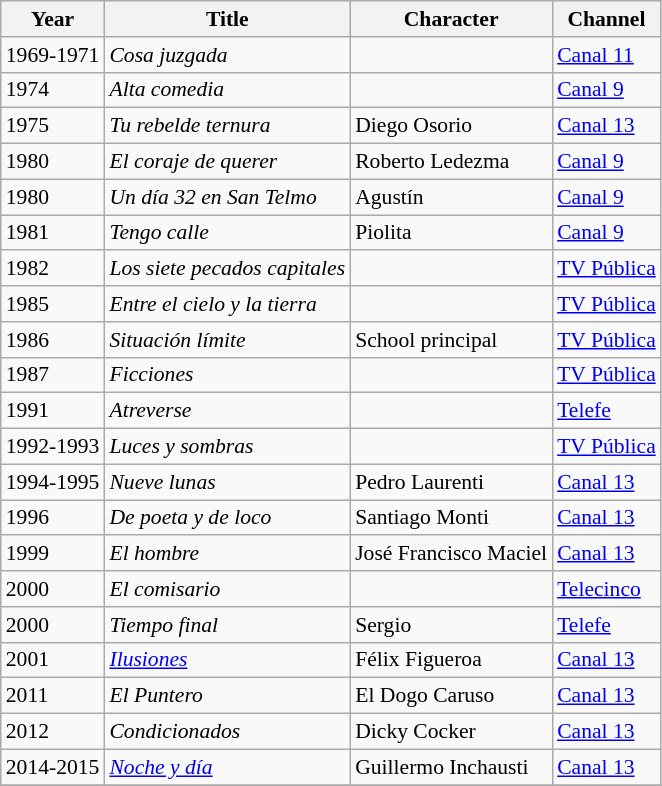<table class="wikitable" style="font-size: 90%;">
<tr>
<th>Year</th>
<th>Title</th>
<th>Character</th>
<th>Channel</th>
</tr>
<tr>
<td>1969-1971</td>
<td><em>Cosa juzgada</em></td>
<td></td>
<td><a href='#'>Canal 11</a></td>
</tr>
<tr>
<td>1974</td>
<td><em>Alta comedia</em></td>
<td></td>
<td><a href='#'>Canal 9</a></td>
</tr>
<tr>
<td>1975</td>
<td><em>Tu rebelde ternura</em></td>
<td>Diego Osorio</td>
<td><a href='#'>Canal 13</a></td>
</tr>
<tr>
<td>1980</td>
<td><em>El coraje de querer</em></td>
<td>Roberto Ledezma</td>
<td><a href='#'>Canal 9</a></td>
</tr>
<tr>
<td>1980</td>
<td><em>Un día 32 en San Telmo</em></td>
<td>Agustín</td>
<td><a href='#'>Canal 9</a></td>
</tr>
<tr>
<td>1981</td>
<td><em>Tengo calle</em></td>
<td>Piolita</td>
<td><a href='#'>Canal 9</a></td>
</tr>
<tr>
<td>1982</td>
<td><em>Los siete pecados capitales</em></td>
<td></td>
<td><a href='#'>TV Pública</a></td>
</tr>
<tr>
<td>1985</td>
<td><em>Entre el cielo y la tierra</em></td>
<td></td>
<td><a href='#'>TV Pública</a></td>
</tr>
<tr>
<td>1986</td>
<td><em>Situación límite</em></td>
<td>School principal</td>
<td><a href='#'>TV Pública</a></td>
</tr>
<tr>
<td>1987</td>
<td><em>Ficciones</em></td>
<td></td>
<td><a href='#'>TV Pública</a></td>
</tr>
<tr>
<td>1991</td>
<td><em>Atreverse</em></td>
<td></td>
<td><a href='#'>Telefe</a></td>
</tr>
<tr>
<td>1992-1993</td>
<td><em>Luces y sombras</em></td>
<td></td>
<td><a href='#'>TV Pública</a></td>
</tr>
<tr>
<td>1994-1995</td>
<td><em>Nueve lunas</em></td>
<td>Pedro Laurenti</td>
<td><a href='#'>Canal 13</a></td>
</tr>
<tr>
<td>1996</td>
<td><em>De poeta y de loco</em></td>
<td>Santiago Monti</td>
<td><a href='#'>Canal 13</a></td>
</tr>
<tr>
<td>1999</td>
<td><em>El hombre</em></td>
<td>José Francisco Maciel</td>
<td><a href='#'>Canal 13</a></td>
</tr>
<tr>
<td>2000</td>
<td><em>El comisario</em></td>
<td></td>
<td><a href='#'>Telecinco</a></td>
</tr>
<tr>
<td>2000</td>
<td><em>Tiempo final</em></td>
<td>Sergio</td>
<td><a href='#'>Telefe</a></td>
</tr>
<tr>
<td>2001</td>
<td><em><a href='#'>Ilusiones</a></em></td>
<td>Félix Figueroa</td>
<td><a href='#'>Canal 13</a></td>
</tr>
<tr>
<td>2011</td>
<td><em>El Puntero</em></td>
<td>El Dogo Caruso</td>
<td><a href='#'>Canal 13</a></td>
</tr>
<tr>
<td>2012</td>
<td><em>Condicionados</em></td>
<td>Dicky Cocker</td>
<td><a href='#'>Canal 13</a></td>
</tr>
<tr>
<td>2014-2015</td>
<td><em><a href='#'>Noche y día</a></em></td>
<td>Guillermo Inchausti</td>
<td><a href='#'>Canal 13</a></td>
</tr>
<tr>
</tr>
</table>
